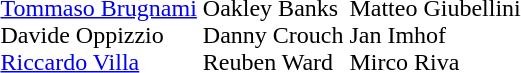<table>
<tr>
<td><br></td>
<td><br><a href='#'>Tommaso Brugnami</a><br>Davide Oppizzio<br><a href='#'>Riccardo Villa</a></td>
<td><br>Oakley Banks<br>Danny Crouch<br>Reuben Ward</td>
<td><br>Matteo Giubellini<br>Jan Imhof<br>Mirco Riva</td>
</tr>
<tr>
<td><br></td>
<td></td>
<td></td>
<td></td>
</tr>
<tr>
<td><br></td>
<td></td>
<td></td>
<td></td>
</tr>
<tr>
<td><br></td>
<td></td>
<td></td>
<td></td>
</tr>
<tr>
<td><br></td>
<td></td>
<td></td>
<td></td>
</tr>
<tr>
<td><br></td>
<td></td>
<td></td>
<td></td>
</tr>
<tr>
<td><br></td>
<td></td>
<td></td>
<td></td>
</tr>
<tr>
<td><br></td>
<td></td>
<td></td>
<td></td>
</tr>
</table>
